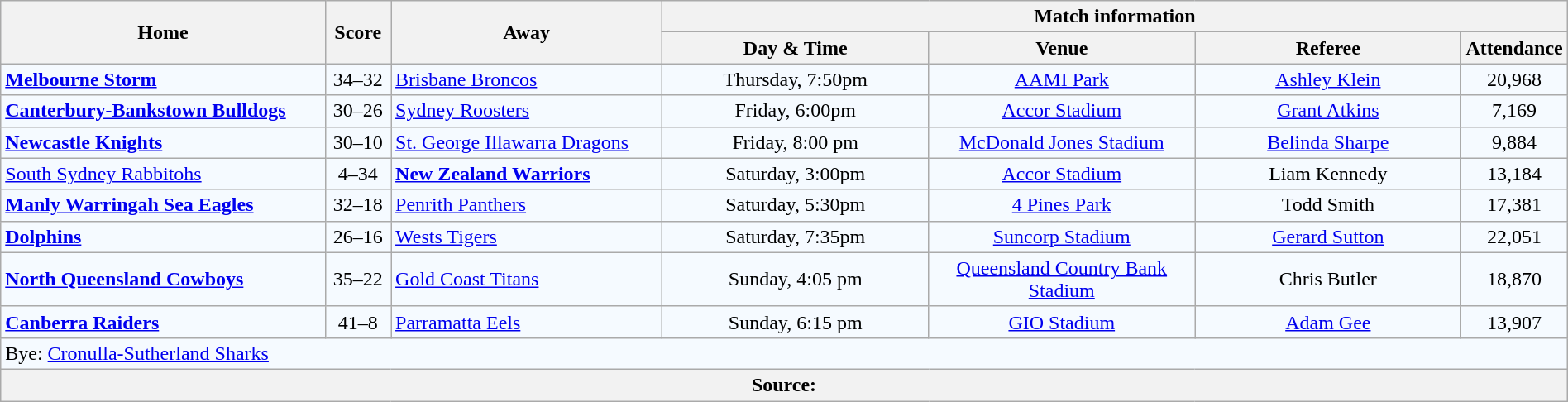<table class="wikitable" style="border-collapse:collapse; text-align:center; width:100%;">
<tr style="text-align:center; background:#f5faff;"  style="background:#c1d8ff;">
<th rowspan="2">Home</th>
<th rowspan="2">Score</th>
<th rowspan="2">Away</th>
<th colspan="4">Match information</th>
</tr>
<tr>
<th width="17%">Day & Time</th>
<th width="17%">Venue</th>
<th width="17%">Referee</th>
<th width="5%">Attendance</th>
</tr>
<tr style="text-align:center; background:#f5faff;">
<td align="left"><strong> <a href='#'>Melbourne Storm</a></strong></td>
<td>34–32</td>
<td align="left"> <a href='#'>Brisbane Broncos</a></td>
<td>Thursday, 7:50pm</td>
<td><a href='#'>AAMI Park</a></td>
<td><a href='#'>Ashley Klein</a></td>
<td>20,968</td>
</tr>
<tr style="text-align:center; background:#f5faff;">
<td align="left"><strong> <a href='#'>Canterbury-Bankstown Bulldogs</a></strong></td>
<td>30–26</td>
<td align="left"> <a href='#'>Sydney Roosters</a></td>
<td>Friday, 6:00pm</td>
<td><a href='#'>Accor Stadium</a></td>
<td><a href='#'>Grant Atkins</a></td>
<td>7,169</td>
</tr>
<tr style="text-align:center; background:#f5faff;">
<td align="left"><strong> <a href='#'>Newcastle Knights</a></strong></td>
<td>30–10</td>
<td align="left"> <a href='#'>St. George Illawarra Dragons</a></td>
<td>Friday, 8:00 pm</td>
<td><a href='#'>McDonald Jones Stadium</a></td>
<td><a href='#'>Belinda Sharpe</a></td>
<td>9,884</td>
</tr>
<tr style="text-align:center; background:#f5faff;">
<td align="left"> <a href='#'>South Sydney Rabbitohs</a></td>
<td>4–34</td>
<td align="left"><strong> <a href='#'>New Zealand Warriors</a></strong></td>
<td>Saturday, 3:00pm</td>
<td><a href='#'>Accor Stadium</a></td>
<td>Liam Kennedy</td>
<td>13,184</td>
</tr>
<tr style="text-align:center; background:#f5faff;">
<td align="left"><strong> <a href='#'>Manly Warringah Sea Eagles</a></strong></td>
<td>32–18</td>
<td align="left"> <a href='#'>Penrith Panthers</a></td>
<td>Saturday, 5:30pm</td>
<td><a href='#'>4 Pines Park</a></td>
<td>Todd Smith</td>
<td>17,381</td>
</tr>
<tr style="text-align:center; background:#f5faff;">
<td align="left"><strong> <a href='#'>Dolphins</a></strong></td>
<td>26–16</td>
<td align="left"> <a href='#'>Wests Tigers</a></td>
<td>Saturday, 7:35pm</td>
<td><a href='#'>Suncorp Stadium</a></td>
<td><a href='#'>Gerard Sutton</a></td>
<td>22,051</td>
</tr>
<tr style="text-align:center; background:#f5faff;">
<td align="left"><strong> <a href='#'>North Queensland Cowboys</a></strong></td>
<td>35–22</td>
<td align="left"> <a href='#'>Gold Coast Titans</a></td>
<td>Sunday, 4:05 pm</td>
<td><a href='#'>Queensland Country Bank Stadium</a></td>
<td>Chris Butler</td>
<td>18,870</td>
</tr>
<tr style="text-align:center; background:#f5faff;">
<td align="left"><strong> <a href='#'>Canberra Raiders</a></strong></td>
<td>41–8</td>
<td align="left"> <a href='#'>Parramatta Eels</a></td>
<td>Sunday, 6:15 pm</td>
<td><a href='#'>GIO Stadium</a></td>
<td><a href='#'>Adam Gee</a></td>
<td>13,907</td>
</tr>
<tr style="text-align:center; background:#f5faff;">
<td colspan="7" align="left">Bye:  <a href='#'>Cronulla-Sutherland Sharks</a></td>
</tr>
<tr>
<th colspan="7" align="left">Source:</th>
</tr>
</table>
